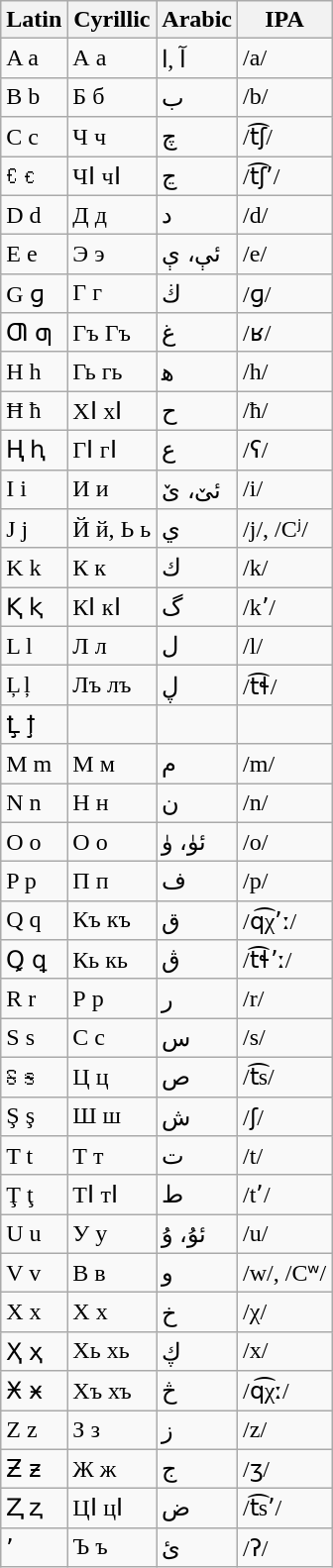<table class="wikitable">
<tr>
<th>Latin</th>
<th>Cyrillic</th>
<th>Arabic</th>
<th>IPA</th>
</tr>
<tr>
<td>A a</td>
<td>А а</td>
<td>آ ,ا</td>
<td>/a/</td>
</tr>
<tr>
<td>B b</td>
<td>Б б</td>
<td>ب</td>
<td>/b/</td>
</tr>
<tr>
<td>C c</td>
<td>Ч ч</td>
<td>چ</td>
<td>/t͡ʃ/</td>
</tr>
<tr>
<td>Ꞓ ꞓ</td>
<td>ЧӀ чӀ</td>
<td>ڃ</td>
<td>/t͡ʃʼ/</td>
</tr>
<tr>
<td>D d</td>
<td>Д д</td>
<td>د</td>
<td>/d/</td>
</tr>
<tr>
<td>E e</td>
<td>Э э</td>
<td>ئې، ې</td>
<td>/e/</td>
</tr>
<tr>
<td>G ɡ</td>
<td>Г г</td>
<td>ڬ</td>
<td>/ɡ/</td>
</tr>
<tr>
<td>Ƣ ƣ</td>
<td>Гъ Гъ</td>
<td>غ</td>
<td>/ʁ/</td>
</tr>
<tr>
<td>H h</td>
<td>Гь гь</td>
<td>ﻫ</td>
<td>/h/</td>
</tr>
<tr>
<td>Ħ ħ</td>
<td>ХӀ хӀ</td>
<td>ح</td>
<td>/ħ/</td>
</tr>
<tr>
<td>Ⱨ ⱨ</td>
<td>ГӀ гӀ</td>
<td>ع</td>
<td>/ʕ/</td>
</tr>
<tr>
<td>I i</td>
<td>И и</td>
<td>ئێ، ێ</td>
<td>/i/</td>
</tr>
<tr>
<td>J j</td>
<td>Й й, Ь ь</td>
<td>ي</td>
<td>/j/, /Cʲ/</td>
</tr>
<tr>
<td>K k</td>
<td>К к</td>
<td>ك</td>
<td>/k/</td>
</tr>
<tr>
<td>Ⱪ ⱪ</td>
<td>КӀ кӀ</td>
<td>گ</td>
<td>/kʼ/</td>
</tr>
<tr>
<td>L l</td>
<td>Л л</td>
<td>ل</td>
<td>/l/</td>
</tr>
<tr>
<td>Ļ ļ</td>
<td>Лъ лъ</td>
<td>ڸ</td>
<td>/t͡ɬ/</td>
</tr>
<tr>
<td>Ꝉ̧ ꝉ̧</td>
<td></td>
<td></td>
<td></td>
</tr>
<tr>
<td>M m</td>
<td>М м</td>
<td>م</td>
<td>/m/</td>
</tr>
<tr>
<td>N n</td>
<td>Н н</td>
<td>ن</td>
<td>/n/</td>
</tr>
<tr>
<td>O o</td>
<td>О о</td>
<td>ئۈ، ۈ</td>
<td>/o/</td>
</tr>
<tr>
<td>P p</td>
<td>П п</td>
<td>ف</td>
<td>/p/</td>
</tr>
<tr>
<td>Q q</td>
<td>Къ къ</td>
<td>ق</td>
<td>/q͡χʼː/</td>
</tr>
<tr>
<td>Ꝗ ꝗ</td>
<td>Кь кь</td>
<td>ڨ</td>
<td>/t͡ɬʼː/</td>
</tr>
<tr>
<td>R r</td>
<td>Р р</td>
<td>ر</td>
<td>/r/</td>
</tr>
<tr>
<td>S s</td>
<td>С с</td>
<td>س</td>
<td>/s/</td>
</tr>
<tr>
<td>Ꟊ ꟊ</td>
<td>Ц ц</td>
<td>ص</td>
<td>/t͡s/</td>
</tr>
<tr>
<td>Ş ş</td>
<td>Ш ш</td>
<td>ش</td>
<td>/ʃ/</td>
</tr>
<tr>
<td>T t</td>
<td>Т т</td>
<td>ت</td>
<td>/t/</td>
</tr>
<tr>
<td>Ţ ţ</td>
<td>ТӀ тӀ</td>
<td>ط</td>
<td>/tʼ/</td>
</tr>
<tr>
<td>U u</td>
<td>У у</td>
<td>ئۇ، ۇ</td>
<td>/u/</td>
</tr>
<tr>
<td>V v</td>
<td>В в</td>
<td>و</td>
<td>/w/, /Cʷ/</td>
</tr>
<tr>
<td>X x</td>
<td>Х х</td>
<td>خ</td>
<td>/χ/</td>
</tr>
<tr>
<td>Ҳ ҳ</td>
<td>Хь хь</td>
<td>ڮ</td>
<td>/x/</td>
</tr>
<tr>
<td>Ӿ ӿ</td>
<td>Хъ хъ</td>
<td>څ</td>
<td>/q͡χː/</td>
</tr>
<tr>
<td>Z z</td>
<td>З з</td>
<td>ز</td>
<td>/z/</td>
</tr>
<tr>
<td>Ƶ ƶ</td>
<td>Ж ж</td>
<td>ج</td>
<td>/ʒ/</td>
</tr>
<tr>
<td>Ⱬ ⱬ</td>
<td>ЦӀ цӀ</td>
<td>ض</td>
<td>/t͡sʼ/</td>
</tr>
<tr>
<td>ʼ</td>
<td>Ъ ъ</td>
<td>ئ</td>
<td>/ʔ/</td>
</tr>
</table>
